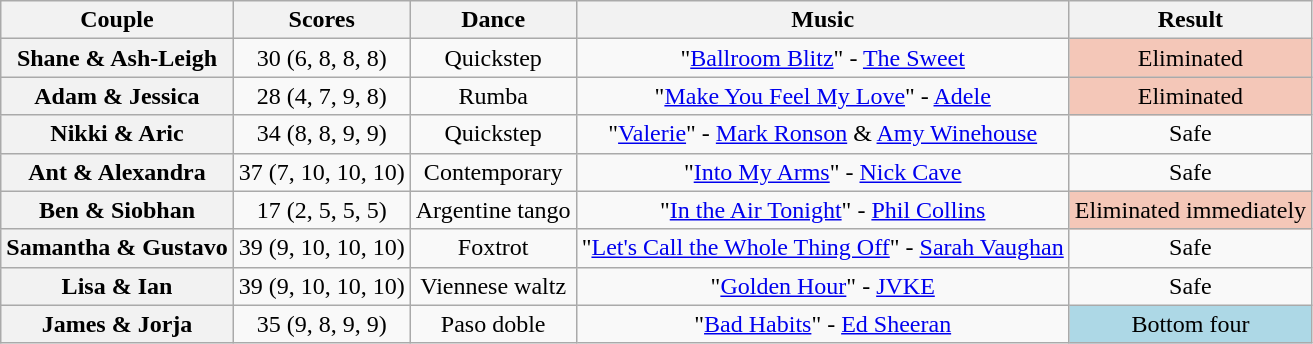<table class="wikitable sortable" style="text-align:center;">
<tr>
<th scope="col">Couple</th>
<th scope="col">Scores</th>
<th scope="col" class="unsortable">Dance</th>
<th scope="col" class="unsortable">Music</th>
<th scope="col" class="unsortable">Result</th>
</tr>
<tr>
<th scope="row">Shane & Ash-Leigh</th>
<td>30 (6, 8, 8, 8)</td>
<td>Quickstep</td>
<td>"<a href='#'>Ballroom Blitz</a>" - <a href='#'>The Sweet</a></td>
<td bgcolor="f4c7b8">Eliminated</td>
</tr>
<tr>
<th scope="row">Adam & Jessica</th>
<td>28 (4, 7, 9, 8)</td>
<td>Rumba</td>
<td>"<a href='#'>Make You Feel My Love</a>" - <a href='#'>Adele</a></td>
<td bgcolor="f4c7b8">Eliminated</td>
</tr>
<tr>
<th scope="row">Nikki & Aric</th>
<td>34 (8, 8, 9, 9)</td>
<td>Quickstep</td>
<td>"<a href='#'>Valerie</a>" - <a href='#'>Mark Ronson</a> & <a href='#'>Amy Winehouse</a></td>
<td>Safe</td>
</tr>
<tr>
<th scope="row">Ant & Alexandra</th>
<td>37 (7, 10, 10, 10)</td>
<td>Contemporary</td>
<td>"<a href='#'>Into My Arms</a>" - <a href='#'>Nick Cave</a></td>
<td>Safe</td>
</tr>
<tr>
<th scope="row">Ben & Siobhan</th>
<td>17 (2, 5, 5, 5)</td>
<td>Argentine tango</td>
<td>"<a href='#'>In the Air Tonight</a>" - <a href='#'>Phil Collins</a></td>
<td bgcolor="f4c7b8">Eliminated immediately</td>
</tr>
<tr>
<th scope="row">Samantha & Gustavo</th>
<td>39 (9, 10, 10, 10)</td>
<td>Foxtrot</td>
<td>"<a href='#'>Let's Call the Whole Thing Off</a>" - <a href='#'>Sarah Vaughan</a></td>
<td>Safe</td>
</tr>
<tr>
<th scope="row">Lisa & Ian</th>
<td>39 (9, 10, 10, 10)</td>
<td>Viennese waltz</td>
<td>"<a href='#'>Golden Hour</a>" - <a href='#'>JVKE</a></td>
<td>Safe</td>
</tr>
<tr>
<th scope="row">James & Jorja</th>
<td>35 (9, 8, 9, 9)</td>
<td>Paso doble</td>
<td>"<a href='#'>Bad Habits</a>" - <a href='#'>Ed Sheeran</a></td>
<td bgcolor="lightblue">Bottom four</td>
</tr>
</table>
